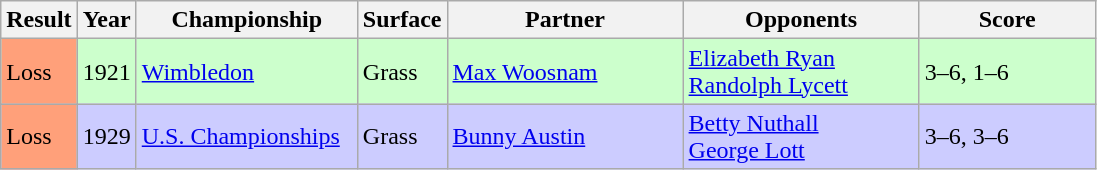<table class="sortable wikitable">
<tr>
<th style="width:40px">Result</th>
<th style="width:30px">Year</th>
<th style="width:140px">Championship</th>
<th style="width:50px">Surface</th>
<th style="width:150px">Partner</th>
<th style="width:150px">Opponents</th>
<th style="width:110px" class="unsortable">Score</th>
</tr>
<tr style="background:#ccffcc;">
<td style="background:#ffa07a;">Loss</td>
<td>1921</td>
<td><a href='#'>Wimbledon</a></td>
<td>Grass</td>
<td> <a href='#'>Max Woosnam</a></td>
<td> <a href='#'>Elizabeth Ryan</a> <br>  <a href='#'>Randolph Lycett</a></td>
<td>3–6, 1–6</td>
</tr>
<tr style="background:#ccccff;">
<td style="background:#ffa07a;">Loss</td>
<td>1929</td>
<td><a href='#'>U.S. Championships</a></td>
<td>Grass</td>
<td> <a href='#'>Bunny Austin</a></td>
<td> <a href='#'>Betty Nuthall</a> <br>  <a href='#'>George Lott</a></td>
<td>3–6, 3–6</td>
</tr>
</table>
